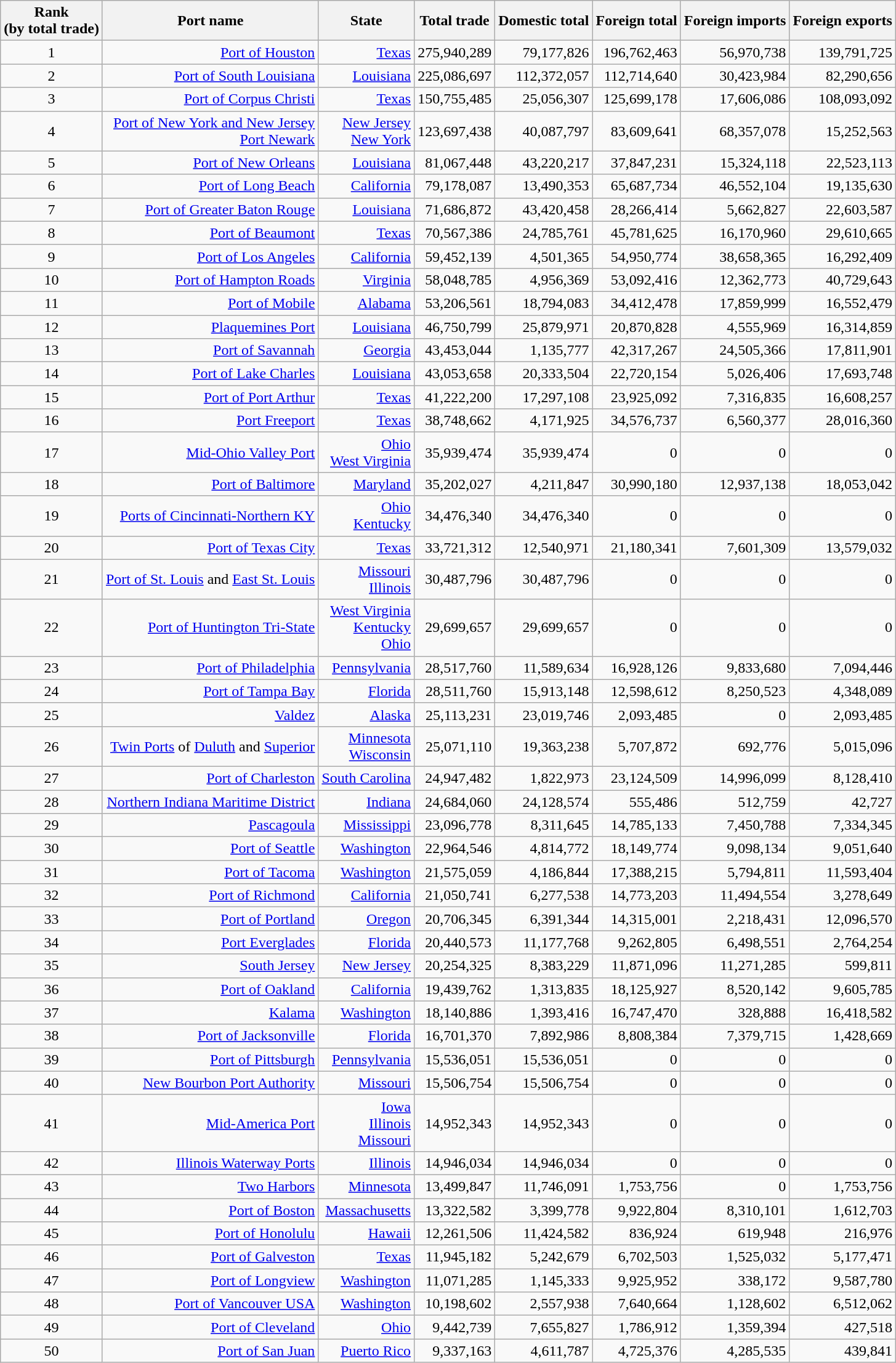<table class="wikitable sortable" style="text-align:right;">
<tr>
<th>Rank<br>(by total trade)</th>
<th>Port name</th>
<th>State</th>
<th>Total trade</th>
<th>Domestic total</th>
<th>Foreign total</th>
<th>Foreign imports</th>
<th>Foreign exports</th>
</tr>
<tr>
<td align=center>1</td>
<td><a href='#'>Port of Houston</a></td>
<td><a href='#'>Texas</a></td>
<td>275,940,289</td>
<td>79,177,826</td>
<td>196,762,463</td>
<td>56,970,738</td>
<td>139,791,725</td>
</tr>
<tr>
<td align=center>2</td>
<td><a href='#'>Port of South Louisiana</a></td>
<td><a href='#'>Louisiana</a></td>
<td>225,086,697</td>
<td>112,372,057</td>
<td>112,714,640</td>
<td>30,423,984</td>
<td>82,290,656</td>
</tr>
<tr>
<td align=center>3</td>
<td><a href='#'>Port of Corpus Christi</a></td>
<td><a href='#'>Texas</a></td>
<td>150,755,485</td>
<td>25,056,307</td>
<td>125,699,178</td>
<td>17,606,086</td>
<td>108,093,092</td>
</tr>
<tr>
<td align=center>4</td>
<td><a href='#'>Port of New York and New Jersey</a><br><a href='#'>Port Newark</a></td>
<td><a href='#'>New Jersey</a><br><a href='#'>New York</a></td>
<td>123,697,438</td>
<td>40,087,797</td>
<td>83,609,641</td>
<td>68,357,078</td>
<td>15,252,563</td>
</tr>
<tr>
<td align=center>5</td>
<td><a href='#'>Port of New Orleans</a></td>
<td><a href='#'>Louisiana</a></td>
<td>81,067,448</td>
<td>43,220,217</td>
<td>37,847,231</td>
<td>15,324,118</td>
<td>22,523,113</td>
</tr>
<tr>
<td align=center>6</td>
<td><a href='#'>Port of Long Beach</a></td>
<td><a href='#'>California</a></td>
<td>79,178,087</td>
<td>13,490,353</td>
<td>65,687,734</td>
<td>46,552,104</td>
<td>19,135,630</td>
</tr>
<tr>
<td align=center>7</td>
<td><a href='#'>Port of Greater Baton Rouge</a></td>
<td><a href='#'>Louisiana</a></td>
<td>71,686,872</td>
<td>43,420,458</td>
<td>28,266,414</td>
<td>5,662,827</td>
<td>22,603,587</td>
</tr>
<tr>
<td align=center>8</td>
<td><a href='#'>Port of Beaumont</a></td>
<td><a href='#'>Texas</a></td>
<td>70,567,386</td>
<td>24,785,761</td>
<td>45,781,625</td>
<td>16,170,960</td>
<td>29,610,665</td>
</tr>
<tr>
<td align=center>9</td>
<td><a href='#'>Port of Los Angeles</a></td>
<td><a href='#'>California</a></td>
<td>59,452,139</td>
<td>4,501,365</td>
<td>54,950,774</td>
<td>38,658,365</td>
<td>16,292,409</td>
</tr>
<tr>
<td align=center>10</td>
<td><a href='#'>Port of Hampton Roads</a></td>
<td><a href='#'>Virginia</a></td>
<td>58,048,785</td>
<td>4,956,369</td>
<td>53,092,416</td>
<td>12,362,773</td>
<td>40,729,643</td>
</tr>
<tr>
<td align=center>11</td>
<td><a href='#'>Port of Mobile</a></td>
<td><a href='#'>Alabama</a></td>
<td>53,206,561</td>
<td>18,794,083</td>
<td>34,412,478</td>
<td>17,859,999</td>
<td>16,552,479</td>
</tr>
<tr>
<td align=center>12</td>
<td><a href='#'>Plaquemines Port</a></td>
<td><a href='#'>Louisiana</a></td>
<td>46,750,799</td>
<td>25,879,971</td>
<td>20,870,828</td>
<td>4,555,969</td>
<td>16,314,859</td>
</tr>
<tr>
<td align=center>13</td>
<td><a href='#'>Port of Savannah</a></td>
<td><a href='#'>Georgia</a></td>
<td>43,453,044</td>
<td>1,135,777</td>
<td>42,317,267</td>
<td>24,505,366</td>
<td>17,811,901</td>
</tr>
<tr>
<td align=center>14</td>
<td><a href='#'>Port of Lake Charles</a></td>
<td><a href='#'>Louisiana</a></td>
<td>43,053,658</td>
<td>20,333,504</td>
<td>22,720,154</td>
<td>5,026,406</td>
<td>17,693,748</td>
</tr>
<tr>
<td align=center>15</td>
<td><a href='#'>Port of Port Arthur</a></td>
<td><a href='#'>Texas</a></td>
<td>41,222,200</td>
<td>17,297,108</td>
<td>23,925,092</td>
<td>7,316,835</td>
<td>16,608,257</td>
</tr>
<tr>
<td align=center>16</td>
<td><a href='#'>Port Freeport</a></td>
<td><a href='#'>Texas</a></td>
<td>38,748,662</td>
<td>4,171,925</td>
<td>34,576,737</td>
<td>6,560,377</td>
<td>28,016,360</td>
</tr>
<tr>
<td align=center>17</td>
<td><a href='#'>Mid-Ohio Valley Port</a></td>
<td><a href='#'>Ohio</a> <br> <a href='#'>West Virginia</a></td>
<td>35,939,474</td>
<td>35,939,474</td>
<td>0</td>
<td>0</td>
<td>0</td>
</tr>
<tr>
<td align=center>18</td>
<td><a href='#'>Port of Baltimore</a></td>
<td><a href='#'>Maryland</a></td>
<td>35,202,027</td>
<td>4,211,847</td>
<td>30,990,180</td>
<td>12,937,138</td>
<td>18,053,042</td>
</tr>
<tr>
<td align=center>19</td>
<td><a href='#'>Ports of Cincinnati-Northern KY</a></td>
<td><a href='#'>Ohio</a> <br> <a href='#'>Kentucky</a></td>
<td>34,476,340</td>
<td>34,476,340</td>
<td>0</td>
<td>0</td>
<td>0</td>
</tr>
<tr>
<td align=center>20</td>
<td><a href='#'>Port of Texas City</a></td>
<td><a href='#'>Texas</a></td>
<td>33,721,312</td>
<td>12,540,971</td>
<td>21,180,341</td>
<td>7,601,309</td>
<td>13,579,032</td>
</tr>
<tr>
<td align=center>21</td>
<td><a href='#'>Port of St. Louis</a> and <a href='#'>East St. Louis</a></td>
<td><a href='#'>Missouri</a><br><a href='#'>Illinois</a></td>
<td>30,487,796</td>
<td>30,487,796</td>
<td>0</td>
<td>0</td>
<td>0</td>
</tr>
<tr>
<td align=center>22</td>
<td><a href='#'>Port of Huntington Tri-State</a></td>
<td><a href='#'>West Virginia</a><br><a href='#'>Kentucky</a><br><a href='#'>Ohio</a></td>
<td>29,699,657</td>
<td>29,699,657</td>
<td>0</td>
<td>0</td>
<td>0</td>
</tr>
<tr>
<td align=center>23</td>
<td><a href='#'>Port of Philadelphia</a></td>
<td><a href='#'>Pennsylvania</a></td>
<td>28,517,760</td>
<td>11,589,634</td>
<td>16,928,126</td>
<td>9,833,680</td>
<td>7,094,446</td>
</tr>
<tr>
<td align=center>24</td>
<td><a href='#'>Port of Tampa Bay</a></td>
<td><a href='#'>Florida</a></td>
<td>28,511,760</td>
<td>15,913,148</td>
<td>12,598,612</td>
<td>8,250,523</td>
<td>4,348,089</td>
</tr>
<tr>
<td align=center>25</td>
<td><a href='#'>Valdez</a></td>
<td><a href='#'>Alaska</a></td>
<td>25,113,231</td>
<td>23,019,746</td>
<td>2,093,485</td>
<td>0</td>
<td>2,093,485</td>
</tr>
<tr>
<td align=center>26</td>
<td><a href='#'>Twin Ports</a> of <a href='#'>Duluth</a> and <a href='#'>Superior</a></td>
<td><a href='#'>Minnesota</a><br><a href='#'>Wisconsin</a></td>
<td>25,071,110</td>
<td>19,363,238</td>
<td>5,707,872</td>
<td>692,776</td>
<td>5,015,096</td>
</tr>
<tr>
<td align=center>27</td>
<td><a href='#'>Port of Charleston</a></td>
<td><a href='#'>South Carolina</a></td>
<td>24,947,482</td>
<td>1,822,973</td>
<td>23,124,509</td>
<td>14,996,099</td>
<td>8,128,410</td>
</tr>
<tr>
<td align=center>28</td>
<td><a href='#'>Northern Indiana Maritime District</a></td>
<td><a href='#'>Indiana</a></td>
<td>24,684,060</td>
<td>24,128,574</td>
<td>555,486</td>
<td>512,759</td>
<td>42,727</td>
</tr>
<tr>
<td align=center>29</td>
<td><a href='#'>Pascagoula</a></td>
<td><a href='#'>Mississippi</a></td>
<td>23,096,778</td>
<td>8,311,645</td>
<td>14,785,133</td>
<td>7,450,788</td>
<td>7,334,345</td>
</tr>
<tr>
<td align=center>30</td>
<td><a href='#'>Port of Seattle</a></td>
<td><a href='#'>Washington</a></td>
<td>22,964,546</td>
<td>4,814,772</td>
<td>18,149,774</td>
<td>9,098,134</td>
<td>9,051,640</td>
</tr>
<tr>
<td align=center>31</td>
<td><a href='#'>Port of Tacoma</a></td>
<td><a href='#'>Washington</a></td>
<td>21,575,059</td>
<td>4,186,844</td>
<td>17,388,215</td>
<td>5,794,811</td>
<td>11,593,404</td>
</tr>
<tr>
<td align=center>32</td>
<td><a href='#'>Port of Richmond</a></td>
<td><a href='#'>California</a></td>
<td>21,050,741</td>
<td>6,277,538</td>
<td>14,773,203</td>
<td>11,494,554</td>
<td>3,278,649</td>
</tr>
<tr>
<td align=center>33</td>
<td><a href='#'>Port of Portland</a></td>
<td><a href='#'>Oregon</a></td>
<td>20,706,345</td>
<td>6,391,344</td>
<td>14,315,001</td>
<td>2,218,431</td>
<td>12,096,570</td>
</tr>
<tr>
<td align=center>34</td>
<td><a href='#'>Port Everglades</a></td>
<td><a href='#'>Florida</a></td>
<td>20,440,573</td>
<td>11,177,768</td>
<td>9,262,805</td>
<td>6,498,551</td>
<td>2,764,254</td>
</tr>
<tr>
<td align=center>35</td>
<td><a href='#'>South Jersey</a></td>
<td><a href='#'>New Jersey</a></td>
<td>20,254,325</td>
<td>8,383,229</td>
<td>11,871,096</td>
<td>11,271,285</td>
<td>599,811</td>
</tr>
<tr>
<td align=center>36</td>
<td><a href='#'>Port of Oakland</a></td>
<td><a href='#'>California</a></td>
<td>19,439,762</td>
<td>1,313,835</td>
<td>18,125,927</td>
<td>8,520,142</td>
<td>9,605,785</td>
</tr>
<tr>
<td align=center>37</td>
<td><a href='#'>Kalama</a></td>
<td><a href='#'>Washington</a></td>
<td>18,140,886</td>
<td>1,393,416</td>
<td>16,747,470</td>
<td>328,888</td>
<td>16,418,582</td>
</tr>
<tr>
<td align=center>38</td>
<td><a href='#'>Port of Jacksonville</a></td>
<td><a href='#'>Florida</a></td>
<td>16,701,370</td>
<td>7,892,986</td>
<td>8,808,384</td>
<td>7,379,715</td>
<td>1,428,669</td>
</tr>
<tr>
<td align=center>39</td>
<td><a href='#'>Port of Pittsburgh</a></td>
<td><a href='#'>Pennsylvania</a></td>
<td>15,536,051</td>
<td>15,536,051</td>
<td>0</td>
<td>0</td>
<td>0</td>
</tr>
<tr>
<td align=center>40</td>
<td><a href='#'>New Bourbon Port Authority</a></td>
<td><a href='#'>Missouri</a></td>
<td>15,506,754</td>
<td>15,506,754</td>
<td>0</td>
<td>0</td>
<td>0</td>
</tr>
<tr>
<td align=center>41</td>
<td><a href='#'>Mid-America Port</a></td>
<td><a href='#'>Iowa</a><br><a href='#'>Illinois</a><br><a href='#'>Missouri</a></td>
<td>14,952,343</td>
<td>14,952,343</td>
<td>0</td>
<td>0</td>
<td>0</td>
</tr>
<tr>
<td align=center>42</td>
<td><a href='#'>Illinois Waterway Ports</a></td>
<td><a href='#'>Illinois</a></td>
<td>14,946,034</td>
<td>14,946,034</td>
<td>0</td>
<td>0</td>
<td>0</td>
</tr>
<tr>
<td align=center>43</td>
<td><a href='#'>Two Harbors</a></td>
<td><a href='#'>Minnesota</a></td>
<td>13,499,847</td>
<td>11,746,091</td>
<td>1,753,756</td>
<td>0</td>
<td>1,753,756</td>
</tr>
<tr>
<td align=center>44</td>
<td><a href='#'>Port of Boston</a></td>
<td><a href='#'>Massachusetts</a></td>
<td>13,322,582</td>
<td>3,399,778</td>
<td>9,922,804</td>
<td>8,310,101</td>
<td>1,612,703</td>
</tr>
<tr>
<td align=center>45</td>
<td><a href='#'>Port of Honolulu</a></td>
<td><a href='#'>Hawaii</a></td>
<td>12,261,506</td>
<td>11,424,582</td>
<td>836,924</td>
<td>619,948</td>
<td>216,976</td>
</tr>
<tr>
<td align=center>46</td>
<td><a href='#'>Port of Galveston</a></td>
<td><a href='#'>Texas</a></td>
<td>11,945,182</td>
<td>5,242,679</td>
<td>6,702,503</td>
<td>1,525,032</td>
<td>5,177,471</td>
</tr>
<tr>
<td align=center>47</td>
<td><a href='#'>Port of Longview</a></td>
<td><a href='#'>Washington</a></td>
<td>11,071,285</td>
<td>1,145,333</td>
<td>9,925,952</td>
<td>338,172</td>
<td>9,587,780</td>
</tr>
<tr>
<td align=center>48</td>
<td><a href='#'>Port of Vancouver USA</a></td>
<td><a href='#'>Washington</a></td>
<td>10,198,602</td>
<td>2,557,938</td>
<td>7,640,664</td>
<td>1,128,602</td>
<td>6,512,062</td>
</tr>
<tr>
<td align=center>49</td>
<td><a href='#'>Port of Cleveland</a></td>
<td><a href='#'>Ohio</a></td>
<td>9,442,739</td>
<td>7,655,827</td>
<td>1,786,912</td>
<td>1,359,394</td>
<td>427,518</td>
</tr>
<tr>
<td align=center>50</td>
<td><a href='#'>Port of San Juan</a></td>
<td><a href='#'>Puerto Rico</a></td>
<td>9,337,163</td>
<td>4,611,787</td>
<td>4,725,376</td>
<td>4,285,535</td>
<td>439,841</td>
</tr>
</table>
